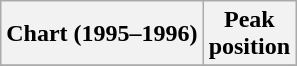<table class="wikitable plainrowheaders" style="text-align:center">
<tr>
<th scope="col">Chart (1995–1996)</th>
<th scope="col">Peak<br>position</th>
</tr>
<tr>
</tr>
</table>
